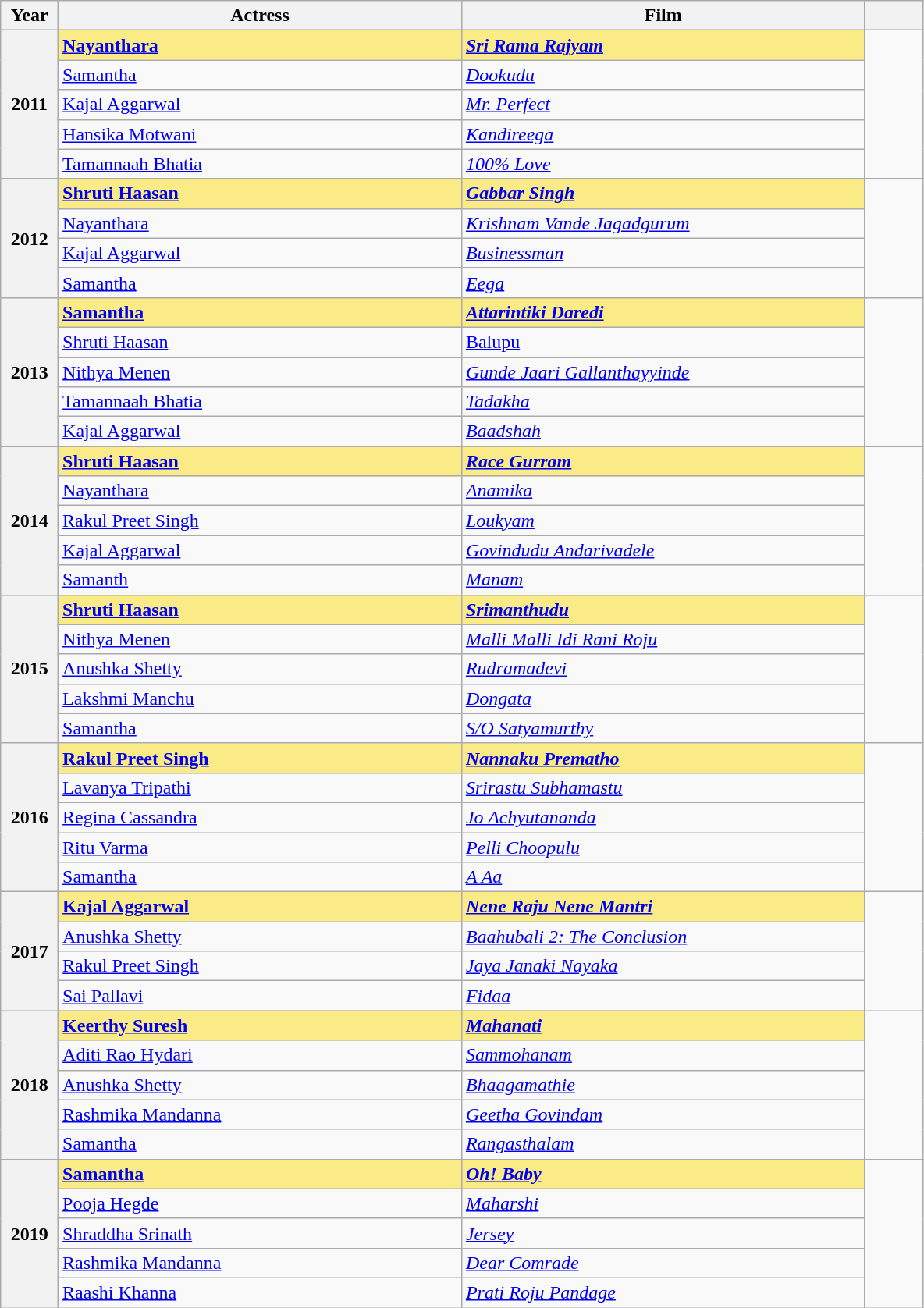<table class="wikitable sortable">
<tr>
<th style="width:5%;text-align:center;">Year</th>
<th style="width:35%;text-align:center;">Actress</th>
<th style="width:35%;text-align:center;">Film</th>
<th style="width:5%;text-align:center;" class="unsortable"></th>
</tr>
<tr>
<th rowspan=5 style="text-align:center">2011 <br></th>
<td style="background:#FAEB86;"><strong><a href='#'>Nayanthara</a> </strong></td>
<td style="background:#FAEB86;"><strong><em><a href='#'>Sri Rama Rajyam</a></em></strong></td>
<td rowspan=5 style="text-align:center"></td>
</tr>
<tr>
<td><a href='#'>Samantha</a></td>
<td><em><a href='#'>Dookudu</a></em></td>
</tr>
<tr>
<td><a href='#'>Kajal Aggarwal</a></td>
<td><a href='#'><em>Mr. Perfect</em></a></td>
</tr>
<tr>
<td><a href='#'>Hansika Motwani</a></td>
<td><em><a href='#'>Kandireega</a></em></td>
</tr>
<tr>
<td><a href='#'>Tamannaah Bhatia</a></td>
<td><a href='#'><em>100% Love</em></a></td>
</tr>
<tr>
<th rowspan=4 style="text-align:center">2012 <br></th>
<td style="background:#FAEB86;"><strong><a href='#'>Shruti Haasan</a> </strong></td>
<td style="background:#FAEB86;"><em><a href='#'><strong>Gabbar Singh</strong></a></em></td>
<td rowspan=4 style="text-align:center"></td>
</tr>
<tr>
<td><a href='#'>Nayanthara</a></td>
<td><em><a href='#'>Krishnam Vande Jagadgurum</a></em></td>
</tr>
<tr>
<td><a href='#'>Kajal Aggarwal</a></td>
<td><em><a href='#'>Businessman</a></em></td>
</tr>
<tr>
<td><a href='#'>Samantha</a></td>
<td><em><a href='#'>Eega</a></em></td>
</tr>
<tr>
<th rowspan=5 style="text-align:center">2013 <br></th>
<td style="background:#FAEB86;"><strong><a href='#'>Samantha</a> </strong></td>
<td style="background:#FAEB86;"><strong><em><a href='#'>Attarintiki Daredi</a></em></strong></td>
<td rowspan=5 style="text-align:center"></td>
</tr>
<tr>
<td><a href='#'>Shruti Haasan</a></td>
<td><a href='#'>Balupu</a></td>
</tr>
<tr>
<td><a href='#'>Nithya Menen</a></td>
<td><em><a href='#'>Gunde Jaari Gallanthayyinde</a></em></td>
</tr>
<tr>
<td><a href='#'>Tamannaah Bhatia</a></td>
<td><em><a href='#'>Tadakha</a></em></td>
</tr>
<tr>
<td><a href='#'>Kajal Aggarwal</a></td>
<td><a href='#'><em>Baadshah</em></a></td>
</tr>
<tr>
<th rowspan=5 style="text-align:center">2014 <br></th>
<td style="background:#FAEB86;"><strong><a href='#'>Shruti Haasan</a> </strong></td>
<td style="background:#FAEB86;"><strong><em><a href='#'>Race Gurram</a></em></strong></td>
<td rowspan=5 style="text-align:center"></td>
</tr>
<tr>
<td><a href='#'>Nayanthara</a></td>
<td><em><a href='#'>Anamika</a></em></td>
</tr>
<tr>
<td><a href='#'>Rakul Preet Singh</a></td>
<td><em><a href='#'>Loukyam</a></em></td>
</tr>
<tr>
<td><a href='#'>Kajal Aggarwal</a></td>
<td><em><a href='#'>Govindudu Andarivadele</a></em></td>
</tr>
<tr>
<td><a href='#'>Samanth</a></td>
<td><em><a href='#'>Manam</a></em></td>
</tr>
<tr>
<th rowspan=5 style="text-align:center">2015 <br></th>
<td style="background:#FAEB86;"><strong><a href='#'>Shruti Haasan</a> </strong></td>
<td style="background:#FAEB86;"><strong><em><a href='#'>Srimanthudu</a></em></strong></td>
<td rowspan=5 style="text-align:center"></td>
</tr>
<tr>
<td><a href='#'>Nithya Menen</a></td>
<td><em><a href='#'>Malli Malli Idi Rani Roju</a></em></td>
</tr>
<tr>
<td><a href='#'>Anushka Shetty</a></td>
<td><em><a href='#'>Rudramadevi</a></em></td>
</tr>
<tr>
<td><a href='#'>Lakshmi Manchu</a></td>
<td><em><a href='#'>Dongata</a></em></td>
</tr>
<tr>
<td><a href='#'>Samantha</a></td>
<td><em><a href='#'>S/O Satyamurthy</a></em></td>
</tr>
<tr>
<th rowspan=5 style="text-align:center">2016 <br></th>
<td style="background:#FAEB86;"><strong><a href='#'>Rakul Preet Singh</a> </strong></td>
<td style="background:#FAEB86;"><strong><em><a href='#'>Nannaku Prematho</a></em></strong></td>
<td rowspan=5 style="text-align:center"></td>
</tr>
<tr>
<td><a href='#'>Lavanya Tripathi</a></td>
<td><em><a href='#'>Srirastu Subhamastu</a></em></td>
</tr>
<tr>
<td><a href='#'>Regina Cassandra</a></td>
<td><em><a href='#'>Jo Achyutananda</a></em></td>
</tr>
<tr>
<td><a href='#'>Ritu Varma</a></td>
<td><em><a href='#'>Pelli Choopulu</a></em></td>
</tr>
<tr>
<td><a href='#'>Samantha</a></td>
<td><em><a href='#'>A Aa</a></em></td>
</tr>
<tr>
<th rowspan=4 style="text-align:center">2017 <br></th>
<td style="background:#FAEB86;"><strong><a href='#'>Kajal Aggarwal</a> </strong></td>
<td style="background:#FAEB86;"><strong><em><a href='#'>Nene Raju Nene Mantri</a></em></strong></td>
<td rowspan=4 style="text-align:center"></td>
</tr>
<tr>
<td><a href='#'>Anushka Shetty</a></td>
<td><em><a href='#'>Baahubali 2: The Conclusion</a></em></td>
</tr>
<tr>
<td><a href='#'>Rakul Preet Singh</a></td>
<td><em><a href='#'>Jaya Janaki Nayaka</a></em></td>
</tr>
<tr>
<td><a href='#'>Sai Pallavi</a></td>
<td><em><a href='#'>Fidaa</a></em></td>
</tr>
<tr>
<th rowspan=5 style="text-align:center">2018 <br></th>
<td style="background:#FAEB86;"><strong><a href='#'>Keerthy Suresh</a> </strong></td>
<td style="background:#FAEB86;"><strong><em><a href='#'>Mahanati</a></em></strong></td>
<td rowspan=5 style="text-align:center"></td>
</tr>
<tr>
<td><a href='#'>Aditi Rao Hydari</a></td>
<td><em><a href='#'>Sammohanam</a></em></td>
</tr>
<tr>
<td><a href='#'>Anushka Shetty</a></td>
<td><em><a href='#'>Bhaagamathie</a></em></td>
</tr>
<tr>
<td><a href='#'>Rashmika Mandanna</a></td>
<td><em><a href='#'>Geetha Govindam</a></em></td>
</tr>
<tr>
<td><a href='#'>Samantha</a></td>
<td><em><a href='#'>Rangasthalam</a></em></td>
</tr>
<tr>
<th rowspan=5 style="text-align:center">2019 <br></th>
<td style="background:#FAEB86;"><strong><a href='#'>Samantha</a> </strong></td>
<td style="background:#FAEB86;"><em><a href='#'><strong>Oh! Baby</strong></a></em></td>
<td rowspan=5 style="text-align:center"></td>
</tr>
<tr>
<td><a href='#'>Pooja Hegde</a></td>
<td><em><a href='#'>Maharshi</a></em></td>
</tr>
<tr>
<td><a href='#'>Shraddha Srinath</a></td>
<td><em><a href='#'>Jersey</a></em></td>
</tr>
<tr>
<td><a href='#'>Rashmika Mandanna</a></td>
<td><em><a href='#'>Dear Comrade</a></em></td>
</tr>
<tr>
<td><a href='#'>Raashi Khanna</a></td>
<td><em><a href='#'>Prati Roju Pandage</a></em></td>
</tr>
</table>
